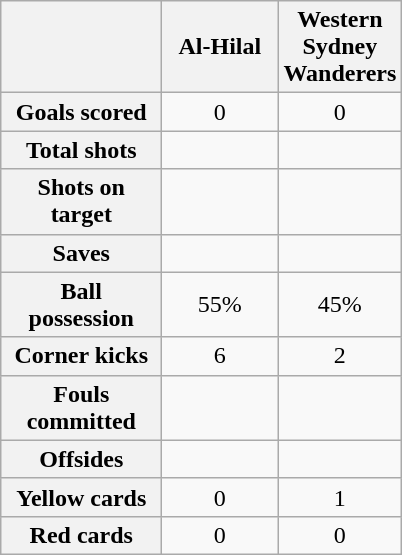<table class="wikitable plainrowheaders" style="text-align: center">
<tr>
<th scope="col" style="width:100px;"></th>
<th scope="col" style="width:70px;">Al-Hilal</th>
<th scope="col" style="width:70px;">Western Sydney Wanderers</th>
</tr>
<tr>
<th scope=row>Goals scored</th>
<td>0</td>
<td>0</td>
</tr>
<tr>
<th scope=row>Total shots</th>
<td></td>
<td></td>
</tr>
<tr>
<th scope=row>Shots on target</th>
<td></td>
<td></td>
</tr>
<tr>
<th scope=row>Saves</th>
<td></td>
<td></td>
</tr>
<tr>
<th scope=row>Ball possession</th>
<td>55%</td>
<td>45%</td>
</tr>
<tr>
<th scope=row>Corner kicks</th>
<td>6</td>
<td>2</td>
</tr>
<tr>
<th scope=row>Fouls committed</th>
<td></td>
<td></td>
</tr>
<tr>
<th scope=row>Offsides</th>
<td></td>
<td></td>
</tr>
<tr>
<th scope=row>Yellow cards</th>
<td>0</td>
<td>1</td>
</tr>
<tr>
<th scope=row>Red cards</th>
<td>0</td>
<td>0</td>
</tr>
</table>
